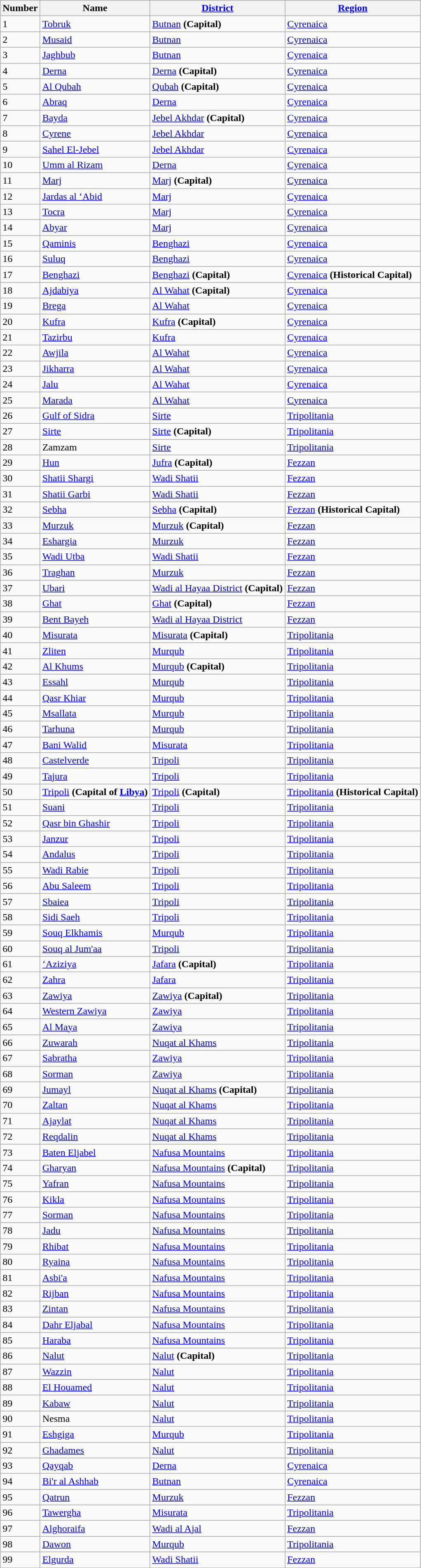<table class="wikitable sortable">
<tr>
<th>Number</th>
<th>Name</th>
<th><a href='#'>District</a></th>
<th><a href='#'>Region</a></th>
</tr>
<tr>
<td>1</td>
<td><a href='#'>Tobruk</a></td>
<td><a href='#'>Butnan</a> <strong>(Capital)</strong></td>
<td><a href='#'>Cyrenaica</a></td>
</tr>
<tr>
<td>2</td>
<td><a href='#'>Musaid</a></td>
<td><a href='#'>Butnan</a></td>
<td><a href='#'>Cyrenaica</a></td>
</tr>
<tr>
<td>3</td>
<td><a href='#'>Jaghbub</a></td>
<td><a href='#'>Butnan</a></td>
<td><a href='#'>Cyrenaica</a></td>
</tr>
<tr>
<td>4</td>
<td><a href='#'>Derna</a></td>
<td><a href='#'>Derna</a> <strong>(Capital)</strong></td>
<td><a href='#'>Cyrenaica</a></td>
</tr>
<tr>
<td>5</td>
<td><a href='#'>Al Qubah</a></td>
<td><a href='#'>Qubah</a> <strong>(Capital)</strong></td>
<td><a href='#'>Cyrenaica</a></td>
</tr>
<tr>
<td>6</td>
<td><a href='#'>Abraq</a></td>
<td><a href='#'>Derna</a></td>
<td><a href='#'>Cyrenaica</a></td>
</tr>
<tr>
<td>7</td>
<td><a href='#'>Bayda</a></td>
<td><a href='#'>Jebel Akhdar</a> <strong>(Capital)</strong></td>
<td><a href='#'>Cyrenaica</a></td>
</tr>
<tr>
<td>8</td>
<td><a href='#'>Cyrene</a></td>
<td><a href='#'>Jebel Akhdar</a></td>
<td><a href='#'>Cyrenaica</a></td>
</tr>
<tr>
<td>9</td>
<td><a href='#'>Sahel El-Jebel</a></td>
<td><a href='#'>Jebel Akhdar</a></td>
<td><a href='#'>Cyrenaica</a></td>
</tr>
<tr>
<td>10</td>
<td><a href='#'>Umm al Rizam</a></td>
<td><a href='#'>Derna</a></td>
<td><a href='#'>Cyrenaica</a></td>
</tr>
<tr>
<td>11</td>
<td><a href='#'>Marj</a></td>
<td><a href='#'>Marj</a> <strong>(Capital)</strong></td>
<td><a href='#'>Cyrenaica</a></td>
</tr>
<tr>
<td>12</td>
<td><a href='#'>Jardas al ‘Abid</a></td>
<td><a href='#'>Marj</a></td>
<td><a href='#'>Cyrenaica</a></td>
</tr>
<tr>
<td>13</td>
<td><a href='#'>Tocra</a></td>
<td><a href='#'>Marj</a></td>
<td><a href='#'>Cyrenaica</a></td>
</tr>
<tr>
<td>14</td>
<td><a href='#'>Abyar</a></td>
<td><a href='#'>Marj</a></td>
<td><a href='#'>Cyrenaica</a></td>
</tr>
<tr>
<td>15</td>
<td><a href='#'>Qaminis</a></td>
<td><a href='#'>Benghazi</a></td>
<td><a href='#'>Cyrenaica</a></td>
</tr>
<tr>
<td>16</td>
<td><a href='#'>Suluq</a></td>
<td><a href='#'>Benghazi</a></td>
<td><a href='#'>Cyrenaica</a></td>
</tr>
<tr>
<td>17</td>
<td><a href='#'>Benghazi</a></td>
<td><a href='#'>Benghazi</a> <strong>(Capital)</strong></td>
<td><a href='#'>Cyrenaica</a> <strong>(Historical Capital)</strong></td>
</tr>
<tr>
<td>18</td>
<td><a href='#'>Ajdabiya</a></td>
<td><a href='#'>Al Wahat</a> <strong>(Capital)</strong></td>
<td><a href='#'>Cyrenaica</a></td>
</tr>
<tr>
<td>19</td>
<td><a href='#'>Brega</a></td>
<td><a href='#'>Al Wahat</a></td>
<td><a href='#'>Cyrenaica</a></td>
</tr>
<tr>
<td>20</td>
<td><a href='#'>Kufra</a></td>
<td><a href='#'>Kufra</a> <strong>(Capital)</strong></td>
<td><a href='#'>Cyrenaica</a></td>
</tr>
<tr>
<td>21</td>
<td><a href='#'>Tazirbu</a></td>
<td><a href='#'>Kufra</a></td>
<td><a href='#'>Cyrenaica</a></td>
</tr>
<tr>
<td>22</td>
<td><a href='#'>Awjila</a></td>
<td><a href='#'>Al Wahat</a></td>
<td><a href='#'>Cyrenaica</a></td>
</tr>
<tr>
<td>23</td>
<td><a href='#'>Jikharra</a></td>
<td><a href='#'>Al Wahat</a></td>
<td><a href='#'>Cyrenaica</a></td>
</tr>
<tr>
<td>24</td>
<td><a href='#'>Jalu</a></td>
<td><a href='#'>Al Wahat</a></td>
<td><a href='#'>Cyrenaica</a></td>
</tr>
<tr>
<td>25</td>
<td><a href='#'>Marada</a></td>
<td><a href='#'>Al Wahat</a></td>
<td><a href='#'>Cyrenaica</a></td>
</tr>
<tr>
<td>26</td>
<td><a href='#'>Gulf of Sidra</a></td>
<td><a href='#'>Sirte</a></td>
<td><a href='#'>Tripolitania</a></td>
</tr>
<tr>
<td>27</td>
<td><a href='#'>Sirte</a></td>
<td><a href='#'>Sirte</a> <strong>(Capital)</strong></td>
<td><a href='#'>Tripolitania</a></td>
</tr>
<tr>
<td>28</td>
<td>Zamzam</td>
<td><a href='#'>Sirte</a></td>
<td><a href='#'>Tripolitania</a></td>
</tr>
<tr>
<td>29</td>
<td><a href='#'>Hun</a></td>
<td><a href='#'>Jufra</a> <strong>(Capital)</strong></td>
<td><a href='#'>Fezzan</a></td>
</tr>
<tr>
<td>30</td>
<td><a href='#'>Shatii Shargi</a></td>
<td><a href='#'>Wadi Shatii</a></td>
<td><a href='#'>Fezzan</a></td>
</tr>
<tr>
<td>31</td>
<td><a href='#'>Shatii Garbi</a></td>
<td><a href='#'>Wadi Shatii</a></td>
<td><a href='#'>Fezzan</a></td>
</tr>
<tr>
<td>32</td>
<td><a href='#'>Sebha</a></td>
<td><a href='#'>Sebha</a> <strong>(Capital)</strong></td>
<td><a href='#'>Fezzan</a> <strong>(Historical Capital)</strong></td>
</tr>
<tr>
<td>33</td>
<td><a href='#'>Murzuk</a></td>
<td><a href='#'>Murzuk</a> <strong>(Capital)</strong></td>
<td><a href='#'>Fezzan</a></td>
</tr>
<tr>
<td>34</td>
<td><a href='#'>Eshargia</a></td>
<td><a href='#'>Murzuk</a></td>
<td><a href='#'>Fezzan</a></td>
</tr>
<tr>
<td>35</td>
<td><a href='#'>Wadi Utba</a></td>
<td><a href='#'>Wadi Shatii</a></td>
<td><a href='#'>Fezzan</a></td>
</tr>
<tr>
<td>36</td>
<td><a href='#'>Traghan</a></td>
<td><a href='#'>Murzuk</a></td>
<td><a href='#'>Fezzan</a></td>
</tr>
<tr>
<td>37</td>
<td><a href='#'>Ubari</a></td>
<td><a href='#'>Wadi al Hayaa District</a> <strong>(Capital)</strong></td>
<td><a href='#'>Fezzan</a></td>
</tr>
<tr>
<td>38</td>
<td><a href='#'>Ghat</a></td>
<td><a href='#'>Ghat</a> <strong>(Capital)</strong></td>
<td><a href='#'>Fezzan</a></td>
</tr>
<tr>
<td>39</td>
<td><a href='#'>Bent Bayeh</a></td>
<td><a href='#'>Wadi al Hayaa District</a></td>
<td><a href='#'>Fezzan</a></td>
</tr>
<tr>
<td>40</td>
<td><a href='#'>Misurata</a></td>
<td><a href='#'>Misurata</a> <strong>(Capital)</strong></td>
<td><a href='#'>Tripolitania</a></td>
</tr>
<tr>
<td>41</td>
<td><a href='#'>Zliten</a></td>
<td><a href='#'>Murqub</a></td>
<td><a href='#'>Tripolitania</a></td>
</tr>
<tr>
<td>42</td>
<td><a href='#'>Al Khums</a></td>
<td><a href='#'>Murqub</a> <strong>(Capital)</strong></td>
<td><a href='#'>Tripolitania</a></td>
</tr>
<tr>
<td>43</td>
<td><a href='#'>Essahl</a></td>
<td><a href='#'>Murqub</a></td>
<td><a href='#'>Tripolitania</a></td>
</tr>
<tr>
<td>44</td>
<td><a href='#'>Qasr Khiar</a></td>
<td><a href='#'>Murqub</a></td>
<td><a href='#'>Tripolitania</a></td>
</tr>
<tr>
<td>45</td>
<td><a href='#'>Msallata</a></td>
<td><a href='#'>Murqub</a></td>
<td><a href='#'>Tripolitania</a></td>
</tr>
<tr>
<td>46</td>
<td><a href='#'>Tarhuna</a></td>
<td><a href='#'>Murqub</a></td>
<td><a href='#'>Tripolitania</a></td>
</tr>
<tr>
<td>47</td>
<td><a href='#'>Bani Walid</a></td>
<td><a href='#'>Misurata</a></td>
<td><a href='#'>Tripolitania</a></td>
</tr>
<tr>
<td>48</td>
<td><a href='#'>Castelverde</a></td>
<td><a href='#'>Tripoli</a></td>
<td><a href='#'>Tripolitania</a></td>
</tr>
<tr>
<td>49</td>
<td><a href='#'>Tajura</a></td>
<td><a href='#'>Tripoli</a></td>
<td><a href='#'>Tripolitania</a></td>
</tr>
<tr>
<td>50</td>
<td><a href='#'>Tripoli</a> <strong>(Capital of <a href='#'>Libya</a>)</strong></td>
<td><a href='#'>Tripoli</a> <strong>(Capital)</strong></td>
<td><a href='#'>Tripolitania</a> <strong>(Historical Capital)</strong></td>
</tr>
<tr>
<td>51</td>
<td><a href='#'>Suani</a></td>
<td><a href='#'>Tripoli</a></td>
<td><a href='#'>Tripolitania</a></td>
</tr>
<tr>
<td>52</td>
<td><a href='#'>Qasr bin Ghashir</a></td>
<td><a href='#'>Tripoli</a></td>
<td><a href='#'>Tripolitania</a></td>
</tr>
<tr>
<td>53</td>
<td><a href='#'>Janzur</a></td>
<td><a href='#'>Tripoli</a></td>
<td><a href='#'>Tripolitania</a></td>
</tr>
<tr>
<td>54</td>
<td><a href='#'>Andalus</a></td>
<td><a href='#'>Tripoli</a></td>
<td><a href='#'>Tripolitania</a></td>
</tr>
<tr>
<td>55</td>
<td><a href='#'>Wadi Rabie</a></td>
<td><a href='#'>Tripoli</a></td>
<td><a href='#'>Tripolitania</a></td>
</tr>
<tr>
<td>56</td>
<td><a href='#'>Abu Saleem</a></td>
<td><a href='#'>Tripoli</a></td>
<td><a href='#'>Tripolitania</a></td>
</tr>
<tr>
<td>57</td>
<td><a href='#'>Sbaiea</a></td>
<td><a href='#'>Tripoli</a></td>
<td><a href='#'>Tripolitania</a></td>
</tr>
<tr>
<td>58</td>
<td><a href='#'>Sidi Saeh</a></td>
<td><a href='#'>Tripoli</a></td>
<td><a href='#'>Tripolitania</a></td>
</tr>
<tr>
<td>59</td>
<td><a href='#'>Souq Elkhamis</a></td>
<td><a href='#'>Murqub</a></td>
<td><a href='#'>Tripolitania</a></td>
</tr>
<tr>
<td>60</td>
<td><a href='#'>Souq al Jum'aa</a></td>
<td><a href='#'>Tripoli</a></td>
<td><a href='#'>Tripolitania</a></td>
</tr>
<tr>
<td>61</td>
<td><a href='#'>‘Aziziya</a></td>
<td><a href='#'>Jafara</a> <strong>(Capital)</strong></td>
<td><a href='#'>Tripolitania</a></td>
</tr>
<tr>
<td>62</td>
<td><a href='#'>Zahra</a></td>
<td><a href='#'>Jafara</a></td>
<td><a href='#'>Tripolitania</a></td>
</tr>
<tr>
<td>63</td>
<td><a href='#'>Zawiya</a></td>
<td><a href='#'>Zawiya</a> <strong>(Capital)</strong></td>
<td><a href='#'>Tripolitania</a></td>
</tr>
<tr>
<td>64</td>
<td><a href='#'>Western Zawiya</a></td>
<td><a href='#'>Zawiya</a></td>
<td><a href='#'>Tripolitania</a></td>
</tr>
<tr>
<td>65</td>
<td><a href='#'>Al Maya</a></td>
<td><a href='#'>Zawiya</a></td>
<td><a href='#'>Tripolitania</a></td>
</tr>
<tr>
<td>66</td>
<td><a href='#'>Zuwarah</a></td>
<td><a href='#'>Nuqat al Khams</a></td>
<td><a href='#'>Tripolitania</a></td>
</tr>
<tr>
<td>67</td>
<td><a href='#'>Sabratha</a></td>
<td><a href='#'>Zawiya</a></td>
<td><a href='#'>Tripolitania</a></td>
</tr>
<tr>
<td>68</td>
<td><a href='#'>Sorman</a></td>
<td><a href='#'>Zawiya</a></td>
<td><a href='#'>Tripolitania</a></td>
</tr>
<tr>
<td>69</td>
<td><a href='#'>Jumayl</a></td>
<td><a href='#'>Nuqat al Khams</a> <strong>(Capital)</strong></td>
<td><a href='#'>Tripolitania</a></td>
</tr>
<tr>
<td>70</td>
<td><a href='#'>Zaltan</a></td>
<td><a href='#'>Nuqat al Khams</a></td>
<td><a href='#'>Tripolitania</a></td>
</tr>
<tr>
<td>71</td>
<td><a href='#'>Ajaylat</a></td>
<td><a href='#'>Nuqat al Khams</a></td>
<td><a href='#'>Tripolitania</a></td>
</tr>
<tr>
<td>72</td>
<td><a href='#'>Reqdalin</a></td>
<td><a href='#'>Nuqat al Khams</a></td>
<td><a href='#'>Tripolitania</a></td>
</tr>
<tr>
<td>73</td>
<td><a href='#'>Baten Eljabel</a></td>
<td><a href='#'>Nafusa Mountains</a></td>
<td><a href='#'>Tripolitania</a></td>
</tr>
<tr>
<td>74</td>
<td><a href='#'>Gharyan</a></td>
<td><a href='#'>Nafusa Mountains</a> <strong>(Capital)</strong></td>
<td><a href='#'>Tripolitania</a></td>
</tr>
<tr>
<td>75</td>
<td><a href='#'>Yafran</a></td>
<td><a href='#'>Nafusa Mountains</a></td>
<td><a href='#'>Tripolitania</a></td>
</tr>
<tr>
<td>76</td>
<td><a href='#'>Kikla</a></td>
<td><a href='#'>Nafusa Mountains</a></td>
<td><a href='#'>Tripolitania</a></td>
</tr>
<tr>
<td>77</td>
<td><a href='#'>Sorman</a></td>
<td><a href='#'>Nafusa Mountains</a></td>
<td><a href='#'>Tripolitania</a></td>
</tr>
<tr>
<td>78</td>
<td><a href='#'>Jadu</a></td>
<td><a href='#'>Nafusa Mountains</a></td>
<td><a href='#'>Tripolitania</a></td>
</tr>
<tr>
<td>79</td>
<td><a href='#'>Rhibat</a></td>
<td><a href='#'>Nafusa Mountains</a></td>
<td><a href='#'>Tripolitania</a></td>
</tr>
<tr>
<td>80</td>
<td><a href='#'>Ryaina</a></td>
<td><a href='#'>Nafusa Mountains</a></td>
<td><a href='#'>Tripolitania</a></td>
</tr>
<tr>
<td>81</td>
<td><a href='#'>Asbi'a</a></td>
<td><a href='#'>Nafusa Mountains</a></td>
<td><a href='#'>Tripolitania</a></td>
</tr>
<tr>
<td>82</td>
<td><a href='#'>Rijban</a></td>
<td><a href='#'>Nafusa Mountains</a></td>
<td><a href='#'>Tripolitania</a></td>
</tr>
<tr>
<td>83</td>
<td><a href='#'>Zintan</a></td>
<td><a href='#'>Nafusa Mountains</a></td>
<td><a href='#'>Tripolitania</a></td>
</tr>
<tr>
<td>84</td>
<td><a href='#'>Dahr Eljabal</a></td>
<td><a href='#'>Nafusa Mountains</a></td>
<td><a href='#'>Tripolitania</a></td>
</tr>
<tr>
<td>85</td>
<td><a href='#'>Haraba</a></td>
<td><a href='#'>Nafusa Mountains</a></td>
<td><a href='#'>Tripolitania</a></td>
</tr>
<tr>
<td>86</td>
<td><a href='#'>Nalut</a></td>
<td><a href='#'>Nalut</a> <strong>(Capital)</strong></td>
<td><a href='#'>Tripolitania</a></td>
</tr>
<tr>
<td>87</td>
<td><a href='#'>Wazzin</a></td>
<td><a href='#'>Nalut</a></td>
<td><a href='#'>Tripolitania</a></td>
</tr>
<tr>
<td>88</td>
<td><a href='#'>El Houamed</a></td>
<td><a href='#'>Nalut</a></td>
<td><a href='#'>Tripolitania</a></td>
</tr>
<tr>
<td>89</td>
<td><a href='#'>Kabaw</a></td>
<td><a href='#'>Nalut</a></td>
<td><a href='#'>Tripolitania</a></td>
</tr>
<tr>
<td>90</td>
<td>Nesma</td>
<td><a href='#'>Nalut</a></td>
<td><a href='#'>Tripolitania</a></td>
</tr>
<tr>
<td>91</td>
<td><a href='#'>Eshgiga</a></td>
<td><a href='#'>Murqub</a></td>
<td><a href='#'>Tripolitania</a></td>
</tr>
<tr>
<td>92</td>
<td><a href='#'>Ghadames</a></td>
<td><a href='#'>Nalut</a></td>
<td><a href='#'>Tripolitania</a></td>
</tr>
<tr>
<td>93</td>
<td><a href='#'>Qayqab</a></td>
<td><a href='#'>Derna</a></td>
<td><a href='#'>Cyrenaica</a></td>
</tr>
<tr>
<td>94</td>
<td><a href='#'>Bi'r al Ashhab</a></td>
<td><a href='#'>Butnan</a></td>
<td><a href='#'>Cyrenaica</a></td>
</tr>
<tr>
<td>95</td>
<td><a href='#'>Qatrun</a></td>
<td><a href='#'>Murzuk</a></td>
<td><a href='#'>Fezzan</a></td>
</tr>
<tr>
<td>96</td>
<td><a href='#'>Tawergha</a></td>
<td><a href='#'>Misurata</a></td>
<td><a href='#'>Tripolitania</a></td>
</tr>
<tr>
<td>97</td>
<td><a href='#'>Alghoraifa</a></td>
<td><a href='#'>Wadi al Ajal</a></td>
<td><a href='#'>Fezzan</a></td>
</tr>
<tr>
<td>98</td>
<td><a href='#'>Dawon</a></td>
<td><a href='#'>Murqub</a></td>
<td><a href='#'>Tripolitania</a></td>
</tr>
<tr>
<td>99</td>
<td><a href='#'>Elgurda</a></td>
<td><a href='#'>Wadi Shatii</a></td>
<td><a href='#'>Fezzan</a></td>
</tr>
</table>
